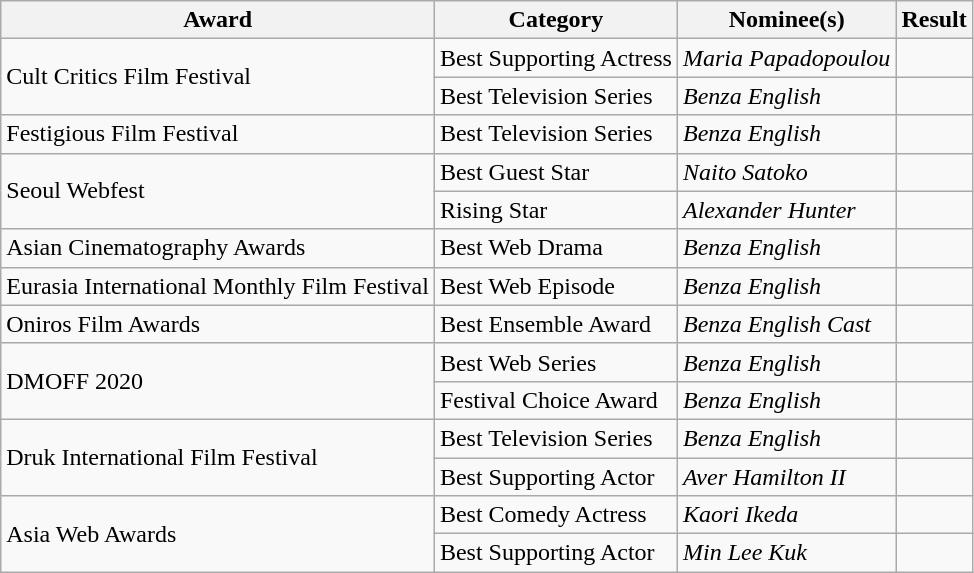<table class="wikitable">
<tr>
<th>Award</th>
<th>Category</th>
<th>Nominee(s)</th>
<th>Result</th>
</tr>
<tr>
<td rowspan="2">Cult Critics Film Festival</td>
<td>Best Supporting Actress</td>
<td><em>Maria Papadopoulou</em></td>
<td></td>
</tr>
<tr>
<td>Best Television Series</td>
<td><em>Benza English</em></td>
<td></td>
</tr>
<tr>
<td>Festigious Film Festival</td>
<td>Best Television Series</td>
<td><em>Benza English</em></td>
<td></td>
</tr>
<tr>
<td rowspan="2">Seoul Webfest</td>
<td>Best Guest Star</td>
<td><em>Naito Satoko</em></td>
<td></td>
</tr>
<tr>
<td>Rising Star</td>
<td><em>Alexander Hunter</em></td>
<td></td>
</tr>
<tr>
<td>Asian Cinematography Awards</td>
<td>Best Web Drama</td>
<td><em>Benza English</em></td>
<td></td>
</tr>
<tr>
<td>Eurasia International Monthly Film Festival</td>
<td>Best Web Episode</td>
<td><em>Benza English</em></td>
<td></td>
</tr>
<tr>
<td>Oniros Film Awards</td>
<td>Best Ensemble Award</td>
<td><em>Benza English Cast</em></td>
<td></td>
</tr>
<tr>
<td rowspan="2">DMOFF 2020</td>
<td>Best Web Series</td>
<td><em>Benza English</em></td>
<td></td>
</tr>
<tr>
<td>Festival Choice Award</td>
<td><em>Benza English</em></td>
<td></td>
</tr>
<tr>
<td rowspan="2">Druk International Film Festival</td>
<td>Best Television Series</td>
<td><em>Benza English</em></td>
<td></td>
</tr>
<tr>
<td>Best Supporting Actor</td>
<td><em>Aver Hamilton II</em></td>
<td></td>
</tr>
<tr>
<td rowspan="2">Asia Web Awards</td>
<td>Best Comedy Actress</td>
<td><em>Kaori Ikeda</em></td>
<td></td>
</tr>
<tr>
<td>Best Supporting Actor</td>
<td><em>Min Lee Kuk</em></td>
<td></td>
</tr>
</table>
